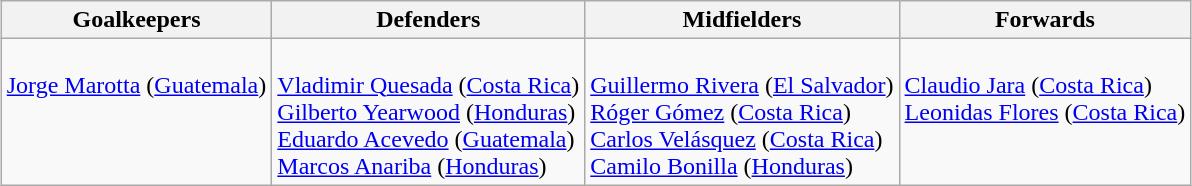<table class="wikitable" style="mArgin: 0 auto;">
<tr>
<th>Goalkeepers</th>
<th>Defenders</th>
<th>Midfielders</th>
<th>Forwards</th>
</tr>
<tr>
<td valign=top><br> <a href='#'>Jorge Marotta</a> (<a href='#'>Guatemala</a>)</td>
<td valign=top><br> <a href='#'>Vladimir Quesada</a> (<a href='#'>Costa Rica</a>)<br> <a href='#'>Gilberto Yearwood</a> (<a href='#'>Honduras</a>)<br> <a href='#'>Eduardo Acevedo</a> (<a href='#'>Guatemala</a>)<br>
 <a href='#'>Marcos Anariba</a> (<a href='#'>Honduras</a>)</td>
<td valign=top><br> <a href='#'>Guillermo Rivera</a> (<a href='#'>El Salvador</a>)<br>
 <a href='#'>Róger Gómez</a> (<a href='#'>Costa Rica</a>)<br>
 <a href='#'>Carlos Velásquez</a> (<a href='#'>Costa Rica</a>)<br> <a href='#'>Camilo Bonilla</a> (<a href='#'>Honduras</a>)</td>
<td valign=top><br> <a href='#'>Claudio Jara</a> (<a href='#'>Costa Rica</a>)<br>
 <a href='#'>Leonidas Flores</a> (<a href='#'>Costa Rica</a>)</td>
</tr>
</table>
